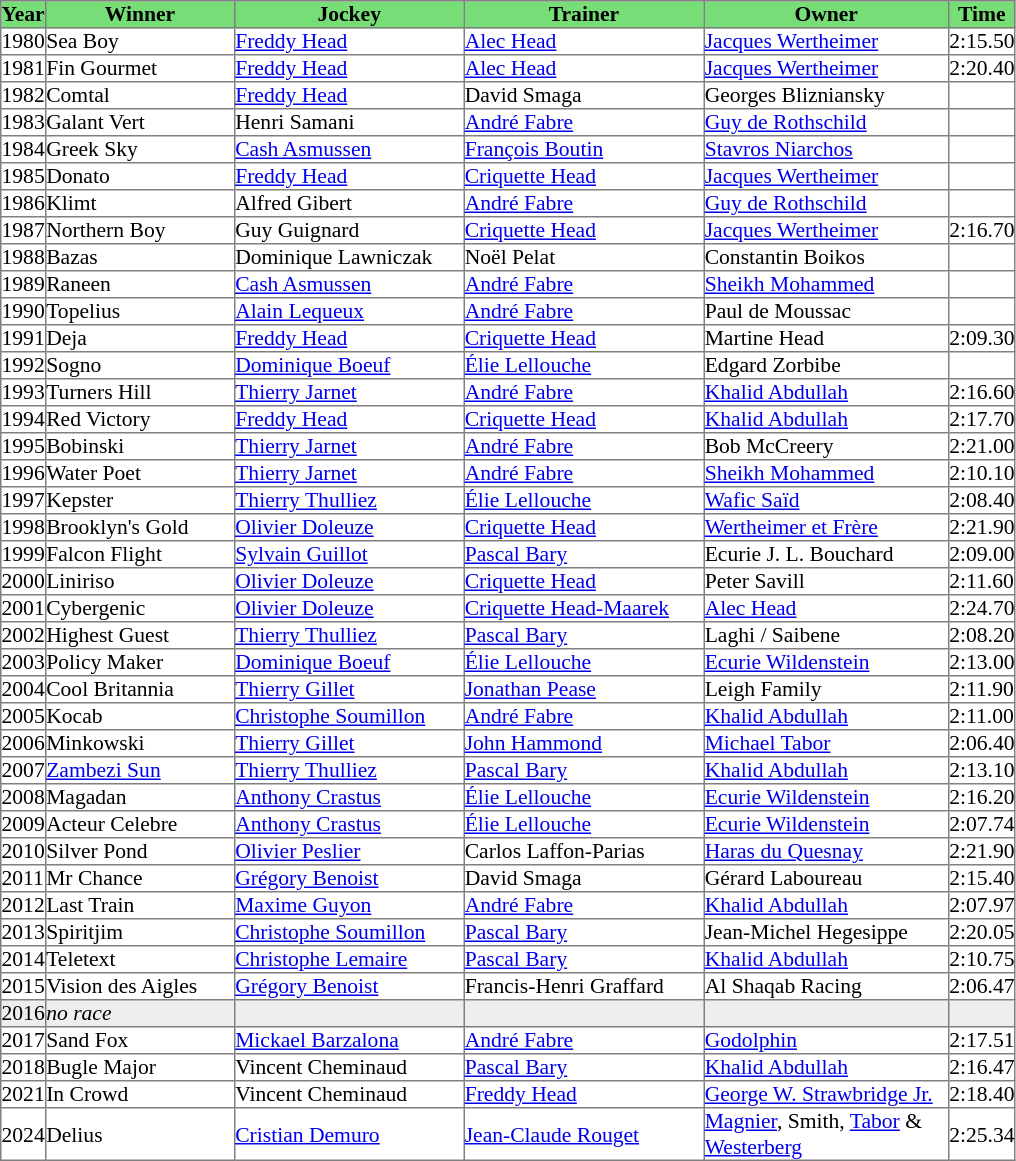<table class = "sortable" | border="1" cellpadding="0" style="border-collapse: collapse; font-size:90%">
<tr bgcolor="#77dd77" align="center">
<th>Year</th>
<th>Winner</th>
<th>Jockey</th>
<th>Trainer</th>
<th>Owner</th>
<th>Time</th>
</tr>
<tr>
<td>1980</td>
<td width=125px>Sea Boy</td>
<td width=152px><a href='#'>Freddy Head</a></td>
<td width=159px><a href='#'>Alec Head</a></td>
<td width=162px><a href='#'>Jacques Wertheimer</a></td>
<td>2:15.50</td>
</tr>
<tr>
<td>1981</td>
<td>Fin Gourmet</td>
<td><a href='#'>Freddy Head</a></td>
<td><a href='#'>Alec Head</a></td>
<td><a href='#'>Jacques Wertheimer</a></td>
<td>2:20.40</td>
</tr>
<tr>
<td>1982</td>
<td>Comtal</td>
<td><a href='#'>Freddy Head</a></td>
<td>David Smaga</td>
<td>Georges Blizniansky</td>
<td></td>
</tr>
<tr>
<td>1983</td>
<td>Galant Vert</td>
<td>Henri Samani</td>
<td><a href='#'>André Fabre</a></td>
<td><a href='#'>Guy de Rothschild</a></td>
<td></td>
</tr>
<tr>
<td>1984</td>
<td>Greek Sky</td>
<td><a href='#'>Cash Asmussen</a></td>
<td><a href='#'>François Boutin</a></td>
<td><a href='#'>Stavros Niarchos</a></td>
<td></td>
</tr>
<tr>
<td>1985</td>
<td>Donato</td>
<td><a href='#'>Freddy Head</a></td>
<td><a href='#'>Criquette Head</a></td>
<td><a href='#'>Jacques Wertheimer</a></td>
<td></td>
</tr>
<tr>
<td>1986</td>
<td>Klimt</td>
<td>Alfred Gibert</td>
<td><a href='#'>André Fabre</a></td>
<td><a href='#'>Guy de Rothschild</a></td>
<td></td>
</tr>
<tr>
<td>1987</td>
<td>Northern Boy</td>
<td>Guy Guignard</td>
<td><a href='#'>Criquette Head</a></td>
<td><a href='#'>Jacques Wertheimer</a></td>
<td>2:16.70</td>
</tr>
<tr>
<td>1988</td>
<td>Bazas</td>
<td>Dominique Lawniczak</td>
<td>Noël Pelat</td>
<td>Constantin Boikos</td>
<td></td>
</tr>
<tr>
<td>1989</td>
<td>Raneen</td>
<td><a href='#'>Cash Asmussen</a></td>
<td><a href='#'>André Fabre</a></td>
<td><a href='#'>Sheikh Mohammed</a></td>
<td></td>
</tr>
<tr>
<td>1990</td>
<td>Topelius</td>
<td><a href='#'>Alain Lequeux</a></td>
<td><a href='#'>André Fabre</a></td>
<td>Paul de Moussac</td>
<td></td>
</tr>
<tr>
<td>1991</td>
<td>Deja</td>
<td><a href='#'>Freddy Head</a></td>
<td><a href='#'>Criquette Head</a></td>
<td>Martine Head</td>
<td>2:09.30</td>
</tr>
<tr>
<td>1992</td>
<td>Sogno</td>
<td><a href='#'>Dominique Boeuf</a></td>
<td><a href='#'>Élie Lellouche</a></td>
<td>Edgard Zorbibe</td>
<td></td>
</tr>
<tr>
<td>1993</td>
<td>Turners Hill</td>
<td><a href='#'>Thierry Jarnet</a></td>
<td><a href='#'>André Fabre</a></td>
<td><a href='#'>Khalid Abdullah</a></td>
<td>2:16.60</td>
</tr>
<tr>
<td>1994</td>
<td>Red Victory</td>
<td><a href='#'>Freddy Head</a></td>
<td><a href='#'>Criquette Head</a></td>
<td><a href='#'>Khalid Abdullah</a></td>
<td>2:17.70</td>
</tr>
<tr>
<td>1995</td>
<td>Bobinski</td>
<td><a href='#'>Thierry Jarnet</a></td>
<td><a href='#'>André Fabre</a></td>
<td>Bob McCreery</td>
<td>2:21.00</td>
</tr>
<tr>
<td>1996</td>
<td>Water Poet</td>
<td><a href='#'>Thierry Jarnet</a></td>
<td><a href='#'>André Fabre</a></td>
<td><a href='#'>Sheikh Mohammed</a></td>
<td>2:10.10</td>
</tr>
<tr>
<td>1997</td>
<td>Kepster </td>
<td><a href='#'>Thierry Thulliez</a></td>
<td><a href='#'>Élie Lellouche</a></td>
<td><a href='#'>Wafic Saïd</a></td>
<td>2:08.40</td>
</tr>
<tr>
<td>1998</td>
<td>Brooklyn's Gold</td>
<td><a href='#'>Olivier Doleuze</a></td>
<td><a href='#'>Criquette Head</a></td>
<td><a href='#'>Wertheimer et Frère</a></td>
<td>2:21.90</td>
</tr>
<tr>
<td>1999</td>
<td>Falcon Flight</td>
<td><a href='#'>Sylvain Guillot</a></td>
<td><a href='#'>Pascal Bary</a></td>
<td>Ecurie J. L. Bouchard</td>
<td>2:09.00</td>
</tr>
<tr>
<td>2000</td>
<td>Liniriso</td>
<td><a href='#'>Olivier Doleuze</a></td>
<td><a href='#'>Criquette Head</a></td>
<td>Peter Savill</td>
<td>2:11.60</td>
</tr>
<tr>
<td>2001</td>
<td>Cybergenic</td>
<td><a href='#'>Olivier Doleuze</a></td>
<td><a href='#'>Criquette Head-Maarek</a></td>
<td><a href='#'>Alec Head</a></td>
<td>2:24.70</td>
</tr>
<tr>
<td>2002</td>
<td>Highest Guest</td>
<td><a href='#'>Thierry Thulliez</a></td>
<td><a href='#'>Pascal Bary</a></td>
<td>Laghi / Saibene </td>
<td>2:08.20</td>
</tr>
<tr>
<td>2003</td>
<td>Policy Maker</td>
<td><a href='#'>Dominique Boeuf</a></td>
<td><a href='#'>Élie Lellouche</a></td>
<td><a href='#'>Ecurie Wildenstein</a></td>
<td>2:13.00</td>
</tr>
<tr>
<td>2004</td>
<td>Cool Britannia</td>
<td><a href='#'>Thierry Gillet</a></td>
<td><a href='#'>Jonathan Pease</a></td>
<td>Leigh Family</td>
<td>2:11.90</td>
</tr>
<tr>
<td>2005</td>
<td>Kocab</td>
<td><a href='#'>Christophe Soumillon</a></td>
<td><a href='#'>André Fabre</a></td>
<td><a href='#'>Khalid Abdullah</a></td>
<td>2:11.00</td>
</tr>
<tr>
<td>2006</td>
<td>Minkowski</td>
<td><a href='#'>Thierry Gillet</a></td>
<td><a href='#'>John Hammond</a></td>
<td><a href='#'>Michael Tabor</a></td>
<td>2:06.40</td>
</tr>
<tr>
<td>2007</td>
<td><a href='#'>Zambezi Sun</a></td>
<td><a href='#'>Thierry Thulliez</a></td>
<td><a href='#'>Pascal Bary</a></td>
<td><a href='#'>Khalid Abdullah</a></td>
<td>2:13.10</td>
</tr>
<tr>
<td>2008</td>
<td>Magadan</td>
<td><a href='#'>Anthony Crastus</a></td>
<td><a href='#'>Élie Lellouche</a></td>
<td><a href='#'>Ecurie Wildenstein</a></td>
<td>2:16.20</td>
</tr>
<tr>
<td>2009</td>
<td>Acteur Celebre</td>
<td><a href='#'>Anthony Crastus</a></td>
<td><a href='#'>Élie Lellouche</a></td>
<td><a href='#'>Ecurie Wildenstein</a></td>
<td>2:07.74</td>
</tr>
<tr>
<td>2010</td>
<td>Silver Pond</td>
<td><a href='#'>Olivier Peslier</a></td>
<td>Carlos Laffon-Parias</td>
<td><a href='#'>Haras du Quesnay</a></td>
<td>2:21.90</td>
</tr>
<tr>
<td>2011</td>
<td>Mr Chance</td>
<td><a href='#'>Grégory Benoist</a></td>
<td>David Smaga</td>
<td>Gérard Laboureau</td>
<td>2:15.40</td>
</tr>
<tr>
<td>2012</td>
<td>Last Train</td>
<td><a href='#'>Maxime Guyon</a></td>
<td><a href='#'>André Fabre</a></td>
<td><a href='#'>Khalid Abdullah</a></td>
<td>2:07.97</td>
</tr>
<tr>
<td>2013</td>
<td>Spiritjim</td>
<td><a href='#'>Christophe Soumillon</a></td>
<td><a href='#'>Pascal Bary</a></td>
<td>Jean-Michel Hegesippe</td>
<td>2:20.05</td>
</tr>
<tr>
<td>2014</td>
<td>Teletext</td>
<td><a href='#'>Christophe Lemaire</a></td>
<td><a href='#'>Pascal Bary</a></td>
<td><a href='#'>Khalid Abdullah</a></td>
<td>2:10.75</td>
</tr>
<tr>
<td>2015</td>
<td>Vision des Aigles</td>
<td><a href='#'>Grégory Benoist</a></td>
<td>Francis-Henri Graffard</td>
<td>Al Shaqab Racing</td>
<td>2:06.47</td>
</tr>
<tr bgcolor="#eeeeee">
<td>2016</td>
<td><em>no race</em></td>
<td></td>
<td></td>
<td></td>
<td></td>
</tr>
<tr>
<td>2017</td>
<td>Sand Fox </td>
<td><a href='#'>Mickael Barzalona</a></td>
<td><a href='#'>André Fabre</a></td>
<td><a href='#'>Godolphin</a></td>
<td>2:17.51</td>
</tr>
<tr>
<td>2018</td>
<td>Bugle Major</td>
<td>Vincent Cheminaud</td>
<td><a href='#'>Pascal Bary</a></td>
<td><a href='#'>Khalid Abdullah</a></td>
<td>2:16.47</td>
</tr>
<tr>
<td>2021</td>
<td>In Crowd</td>
<td>Vincent Cheminaud</td>
<td><a href='#'>Freddy Head</a></td>
<td><a href='#'>George W. Strawbridge Jr.</a></td>
<td>2:18.40</td>
</tr>
<tr>
<td>2024</td>
<td>Delius</td>
<td><a href='#'>Cristian Demuro</a></td>
<td><a href='#'>Jean-Claude Rouget</a></td>
<td><a href='#'>Magnier</a>, Smith, <a href='#'>Tabor</a> & <a href='#'>Westerberg</a></td>
<td>2:25.34</td>
</tr>
</table>
